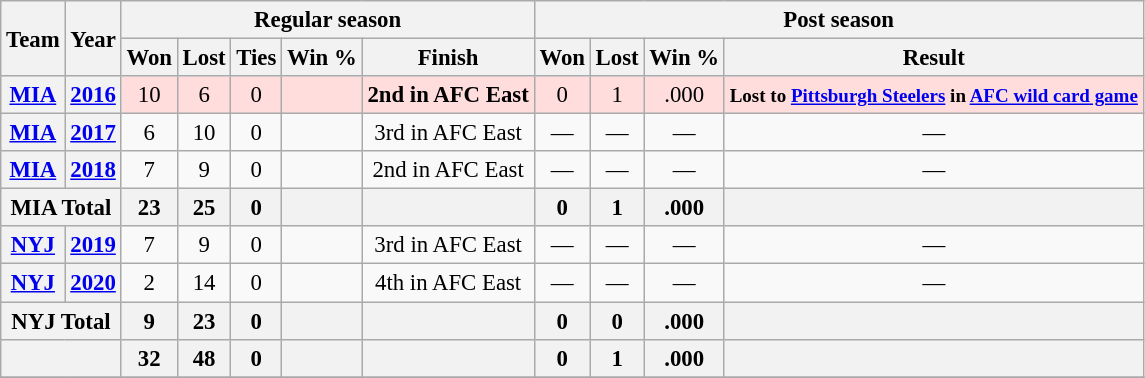<table class="wikitable" style="font-size: 95%; text-align:center;">
<tr>
<th rowspan="2">Team</th>
<th rowspan="2">Year</th>
<th colspan="5">Regular season</th>
<th colspan="4">Post season</th>
</tr>
<tr>
<th>Won</th>
<th>Lost</th>
<th>Ties</th>
<th>Win %</th>
<th>Finish</th>
<th>Won</th>
<th>Lost</th>
<th>Win %</th>
<th>Result</th>
</tr>
<tr ! style="background:#fdd;">
<th><a href='#'>MIA</a></th>
<th><a href='#'>2016</a></th>
<td>10</td>
<td>6</td>
<td>0</td>
<td></td>
<td><strong>2nd in AFC East</strong></td>
<td>0</td>
<td>1</td>
<td>.000</td>
<td><small><strong>Lost to <a href='#'>Pittsburgh Steelers</a> in <a href='#'>AFC wild card game</a></strong></small></td>
</tr>
<tr>
<th><a href='#'>MIA</a></th>
<th><a href='#'>2017</a></th>
<td>6</td>
<td>10</td>
<td>0</td>
<td></td>
<td>3rd in AFC East</td>
<td>—</td>
<td>—</td>
<td>—</td>
<td>—</td>
</tr>
<tr>
<th><a href='#'>MIA</a></th>
<th><a href='#'>2018</a></th>
<td>7</td>
<td>9</td>
<td>0</td>
<td></td>
<td>2nd in AFC East</td>
<td>—</td>
<td>—</td>
<td>—</td>
<td>—</td>
</tr>
<tr>
<th colspan="2">MIA Total</th>
<th>23</th>
<th>25</th>
<th>0</th>
<th></th>
<th></th>
<th>0</th>
<th>1</th>
<th>.000</th>
<th></th>
</tr>
<tr>
<th><a href='#'>NYJ</a></th>
<th><a href='#'>2019</a></th>
<td>7</td>
<td>9</td>
<td>0</td>
<td></td>
<td>3rd in AFC East</td>
<td>—</td>
<td>—</td>
<td>—</td>
<td>—</td>
</tr>
<tr>
<th><a href='#'>NYJ</a></th>
<th><a href='#'>2020</a></th>
<td>2</td>
<td>14</td>
<td>0</td>
<td></td>
<td>4th in AFC East</td>
<td>—</td>
<td>—</td>
<td>—</td>
<td>—</td>
</tr>
<tr>
<th colspan="2">NYJ Total</th>
<th>9</th>
<th>23</th>
<th>0</th>
<th></th>
<th></th>
<th>0</th>
<th>0</th>
<th>.000</th>
<th></th>
</tr>
<tr>
<th colspan="2"></th>
<th>32</th>
<th>48</th>
<th>0</th>
<th></th>
<th></th>
<th>0</th>
<th>1</th>
<th>.000</th>
<th></th>
</tr>
<tr>
</tr>
</table>
